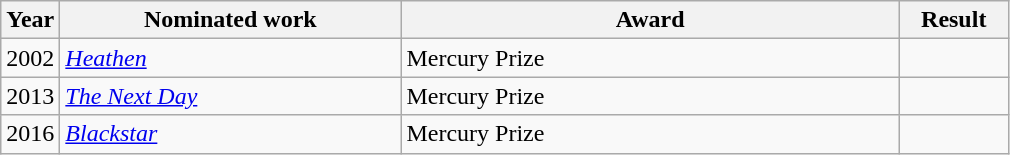<table class="wikitable">
<tr>
<th>Year</th>
<th style="width:220px;">Nominated work</th>
<th style="width:325px;">Award</th>
<th width="65">Result</th>
</tr>
<tr>
<td>2002</td>
<td><em><a href='#'>Heathen</a></em></td>
<td>Mercury Prize</td>
<td></td>
</tr>
<tr>
<td>2013</td>
<td><em><a href='#'>The Next Day</a></em></td>
<td>Mercury Prize</td>
<td></td>
</tr>
<tr>
<td>2016</td>
<td><em><a href='#'>Blackstar</a></em></td>
<td>Mercury Prize</td>
<td></td>
</tr>
</table>
